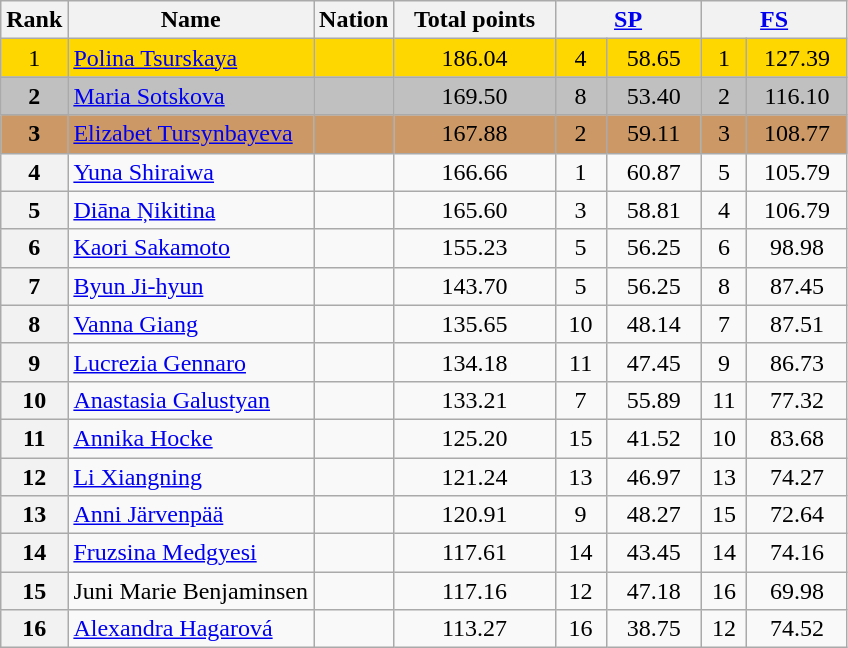<table class="wikitable sortable">
<tr>
<th>Rank</th>
<th>Name</th>
<th>Nation</th>
<th width="100px">Total points</th>
<th colspan="2" width="90px"><a href='#'>SP</a></th>
<th colspan="2" width="90px"><a href='#'>FS</a></th>
</tr>
<tr bgcolor="gold">
<td align="center" bgcolor="gold">1</td>
<td><a href='#'>Polina Tsurskaya</a></td>
<td></td>
<td align="center">186.04</td>
<td align="center">4</td>
<td align="center">58.65</td>
<td align="center">1</td>
<td align="center">127.39</td>
</tr>
<tr bgcolor="silver">
<td align="center" bgcolor="silver"><strong>2</strong></td>
<td><a href='#'>Maria Sotskova</a></td>
<td></td>
<td align="center">169.50</td>
<td align="center">8</td>
<td align="center">53.40</td>
<td align="center">2</td>
<td align="center">116.10</td>
</tr>
<tr bgcolor="#cc9966">
<td align="center" bgcolor="#cc9966"><strong>3</strong></td>
<td><a href='#'>Elizabet Tursynbayeva</a></td>
<td></td>
<td align="center">167.88</td>
<td align="center">2</td>
<td align="center">59.11</td>
<td align="center">3</td>
<td align="center">108.77</td>
</tr>
<tr>
<th>4</th>
<td><a href='#'>Yuna Shiraiwa</a></td>
<td></td>
<td align="center">166.66</td>
<td align="center">1</td>
<td align="center">60.87</td>
<td align="center">5</td>
<td align="center">105.79</td>
</tr>
<tr>
<th>5</th>
<td><a href='#'>Diāna Ņikitina</a></td>
<td></td>
<td align="center">165.60</td>
<td align="center">3</td>
<td align="center">58.81</td>
<td align="center">4</td>
<td align="center">106.79</td>
</tr>
<tr>
<th>6</th>
<td><a href='#'>Kaori Sakamoto</a></td>
<td></td>
<td align="center">155.23</td>
<td align="center">5</td>
<td align="center">56.25</td>
<td align="center">6</td>
<td align="center">98.98</td>
</tr>
<tr>
<th>7</th>
<td><a href='#'>Byun Ji-hyun</a></td>
<td></td>
<td align="center">143.70</td>
<td align="center">5</td>
<td align="center">56.25</td>
<td align="center">8</td>
<td align="center">87.45</td>
</tr>
<tr>
<th>8</th>
<td><a href='#'>Vanna Giang</a></td>
<td></td>
<td align="center">135.65</td>
<td align="center">10</td>
<td align="center">48.14</td>
<td align="center">7</td>
<td align="center">87.51</td>
</tr>
<tr>
<th>9</th>
<td><a href='#'>Lucrezia Gennaro</a></td>
<td></td>
<td align="center">134.18</td>
<td align="center">11</td>
<td align="center">47.45</td>
<td align="center">9</td>
<td align="center">86.73</td>
</tr>
<tr>
<th>10</th>
<td><a href='#'>Anastasia Galustyan</a></td>
<td></td>
<td align="center">133.21</td>
<td align="center">7</td>
<td align="center">55.89</td>
<td align="center">11</td>
<td align="center">77.32</td>
</tr>
<tr>
<th>11</th>
<td><a href='#'>Annika Hocke</a></td>
<td></td>
<td align="center">125.20</td>
<td align="center">15</td>
<td align="center">41.52</td>
<td align="center">10</td>
<td align="center">83.68</td>
</tr>
<tr>
<th>12</th>
<td><a href='#'>Li Xiangning</a></td>
<td></td>
<td align="center">121.24</td>
<td align="center">13</td>
<td align="center">46.97</td>
<td align="center">13</td>
<td align="center">74.27</td>
</tr>
<tr>
<th>13</th>
<td><a href='#'>Anni Järvenpää</a></td>
<td></td>
<td align="center">120.91</td>
<td align="center">9</td>
<td align="center">48.27</td>
<td align="center">15</td>
<td align="center">72.64</td>
</tr>
<tr>
<th>14</th>
<td><a href='#'>Fruzsina Medgyesi</a></td>
<td></td>
<td align="center">117.61</td>
<td align="center">14</td>
<td align="center">43.45</td>
<td align="center">14</td>
<td align="center">74.16</td>
</tr>
<tr>
<th>15</th>
<td>Juni Marie Benjaminsen</td>
<td></td>
<td align="center">117.16</td>
<td align="center">12</td>
<td align="center">47.18</td>
<td align="center">16</td>
<td align="center">69.98</td>
</tr>
<tr>
<th>16</th>
<td><a href='#'>Alexandra Hagarová</a></td>
<td></td>
<td align="center">113.27</td>
<td align="center">16</td>
<td align="center">38.75</td>
<td align="center">12</td>
<td align="center">74.52</td>
</tr>
</table>
